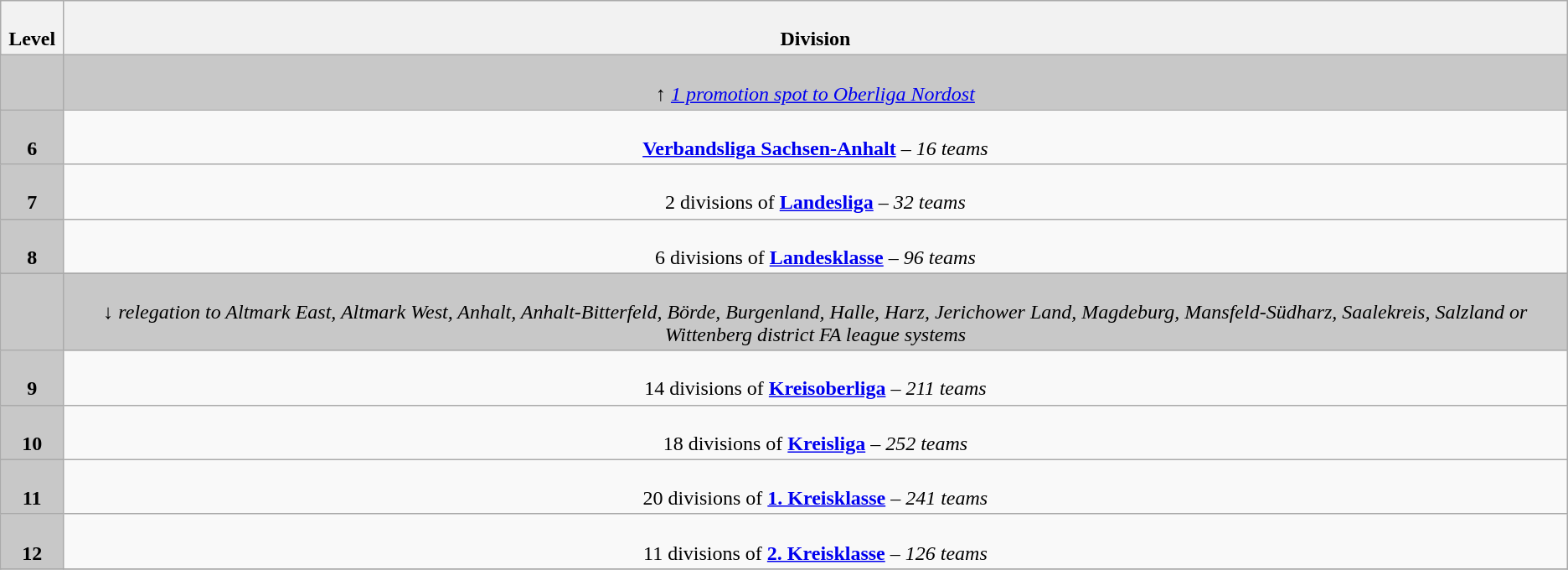<table class="wikitable" style="text-align:center">
<tr>
<th colspan="1" width="4%"><br>Level</th>
<th colspan="1"><br>Division</th>
</tr>
<tr style="background:#c8c8c8">
<td colspan="1"></td>
<td colspan="1"><br><em>↑ <a href='#'>1 promotion spot to Oberliga Nordost</a></em></td>
</tr>
<tr>
<td colspan="1" style="background:#c8c8c8"><br><strong>6</strong></td>
<td colspan="1"><br><strong><a href='#'>Verbandsliga Sachsen-Anhalt</a></strong> – <em>16 teams</em></td>
</tr>
<tr>
<td colspan="1" style="background:#c8c8c8"><br><strong>7</strong></td>
<td colspan="1"><br>2 divisions of <strong><a href='#'>Landesliga</a></strong> – <em>32 teams</em></td>
</tr>
<tr>
<td colspan="1" style="background:#c8c8c8"><br><strong>8</strong></td>
<td colspan="1"><br>6 divisions of <strong><a href='#'>Landesklasse</a></strong> – <em>96 teams</em></td>
</tr>
<tr>
</tr>
<tr style="background:#c8c8c8">
<td colspan="1"></td>
<td colspan="1"><br><em>↓ relegation to Altmark East, Altmark West, Anhalt, Anhalt-Bitterfeld, Börde, Burgenland, Halle, Harz, Jerichower Land, Magdeburg, Mansfeld-Südharz, Saalekreis, Salzland or Wittenberg district FA league systems</em></td>
</tr>
<tr>
<td colspan="1" style="background:#c8c8c8"><br><strong>9</strong></td>
<td colspan="1"><br>14 divisions of <strong><a href='#'>Kreisoberliga</a></strong> – <em>211 teams</em></td>
</tr>
<tr>
<td colspan="1" style="background:#c8c8c8"><br><strong>10</strong></td>
<td colspan="1"><br>18 divisions of <strong><a href='#'>Kreisliga</a></strong> – <em>252 teams</em></td>
</tr>
<tr>
<td colspan="1" style="background:#c8c8c8"><br><strong>11</strong></td>
<td colspan="1"><br>20 divisions of <strong><a href='#'>1. Kreisklasse</a></strong> – <em>241 teams</em></td>
</tr>
<tr>
<td colspan="1" style="background:#c8c8c8"><br><strong>12</strong></td>
<td colspan="1"><br>11 divisions of <strong><a href='#'>2. Kreisklasse</a></strong> – <em>126 teams</em></td>
</tr>
<tr>
</tr>
</table>
